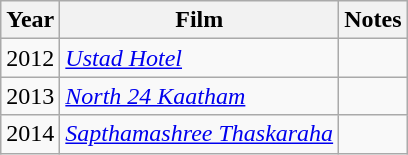<table class="wikitable sortable">
<tr>
<th>Year</th>
<th>Film</th>
<th>Notes</th>
</tr>
<tr>
<td rowspan=1>2012</td>
<td><em><a href='#'>Ustad Hotel</a></em></td>
<td></td>
</tr>
<tr>
<td rowspan=1>2013</td>
<td><em><a href='#'>North 24 Kaatham</a></em></td>
<td></td>
</tr>
<tr>
<td rowspan=1>2014</td>
<td><em><a href='#'>Sapthamashree Thaskaraha</a></em></td>
<td></td>
</tr>
</table>
